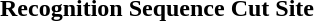<table border=0 style="margin: 1em auto 1em auto">
<tr>
<th>Recognition Sequence</th>
<th>Cut Site</th>
</tr>
<tr>
<td><br></td>
<td><br></td>
</tr>
</table>
